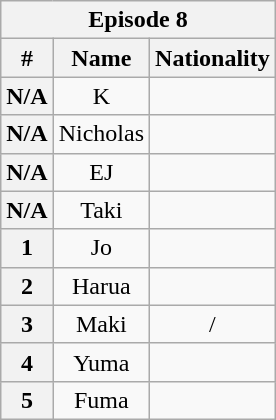<table class="wikitable" style="text-align:center;">
<tr>
<th colspan="4">Episode 8</th>
</tr>
<tr>
<th>#</th>
<th>Name</th>
<th>Nationality</th>
</tr>
<tr>
<th>N/A</th>
<td>K</td>
<td></td>
</tr>
<tr>
<th>N/A</th>
<td>Nicholas</td>
<td></td>
</tr>
<tr>
<th>N/A</th>
<td>EJ</td>
<td></td>
</tr>
<tr>
<th>N/A</th>
<td>Taki</td>
<td></td>
</tr>
<tr>
<th>1</th>
<td>Jo</td>
<td></td>
</tr>
<tr>
<th>2</th>
<td>Harua</td>
<td></td>
</tr>
<tr>
<th>3</th>
<td>Maki</td>
<td> / </td>
</tr>
<tr>
<th>4</th>
<td>Yuma</td>
<td></td>
</tr>
<tr>
<th>5</th>
<td>Fuma</td>
<td></td>
</tr>
</table>
